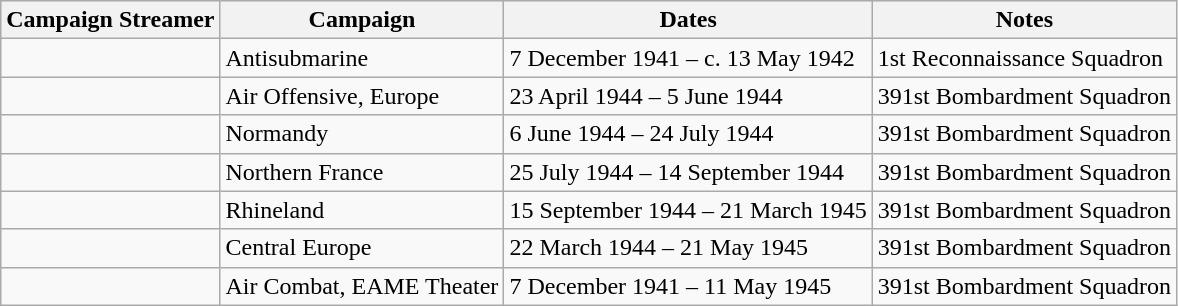<table class="wikitable">
<tr style="background:#efefef;">
<th>Campaign Streamer</th>
<th>Campaign</th>
<th>Dates</th>
<th>Notes</th>
</tr>
<tr>
<td></td>
<td>Antisubmarine</td>
<td>7 December 1941 – c. 13 May 1942</td>
<td>1st Reconnaissance Squadron</td>
</tr>
<tr>
<td></td>
<td>Air Offensive, Europe</td>
<td>23 April 1944 – 5 June 1944</td>
<td>391st Bombardment Squadron</td>
</tr>
<tr>
<td></td>
<td>Normandy</td>
<td>6 June 1944 – 24 July 1944</td>
<td>391st Bombardment Squadron</td>
</tr>
<tr>
<td></td>
<td>Northern France</td>
<td>25 July 1944 – 14 September 1944</td>
<td>391st Bombardment Squadron</td>
</tr>
<tr>
<td></td>
<td>Rhineland</td>
<td>15 September 1944 – 21 March 1945</td>
<td>391st Bombardment Squadron</td>
</tr>
<tr>
<td></td>
<td>Central Europe</td>
<td>22 March 1944 – 21 May 1945</td>
<td>391st Bombardment Squadron</td>
</tr>
<tr>
<td></td>
<td>Air Combat, EAME Theater</td>
<td>7 December 1941 – 11 May 1945</td>
<td>391st Bombardment Squadron</td>
</tr>
</table>
